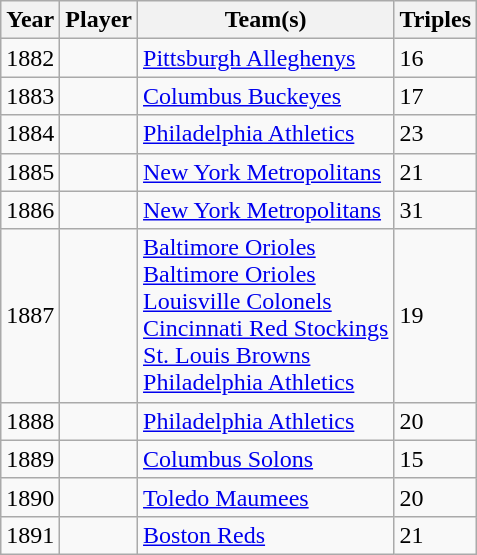<table class="wikitable">
<tr>
<th>Year</th>
<th>Player</th>
<th>Team(s)</th>
<th>Triples</th>
</tr>
<tr>
<td>1882</td>
<td></td>
<td><a href='#'>Pittsburgh Alleghenys</a></td>
<td>16</td>
</tr>
<tr>
<td>1883</td>
<td></td>
<td><a href='#'>Columbus Buckeyes</a></td>
<td>17</td>
</tr>
<tr>
<td>1884</td>
<td></td>
<td><a href='#'>Philadelphia Athletics</a></td>
<td>23</td>
</tr>
<tr>
<td>1885</td>
<td></td>
<td><a href='#'>New York Metropolitans</a></td>
<td>21</td>
</tr>
<tr>
<td>1886</td>
<td></td>
<td><a href='#'>New York Metropolitans</a></td>
<td>31</td>
</tr>
<tr>
<td>1887</td>
<td><br><br><br><br><br></td>
<td><a href='#'>Baltimore Orioles</a><br><a href='#'>Baltimore Orioles</a><br><a href='#'>Louisville Colonels</a><br><a href='#'>Cincinnati Red Stockings</a><br><a href='#'>St. Louis Browns</a><br><a href='#'>Philadelphia Athletics</a></td>
<td>19</td>
</tr>
<tr>
<td>1888</td>
<td></td>
<td><a href='#'>Philadelphia Athletics</a></td>
<td>20</td>
</tr>
<tr>
<td>1889</td>
<td></td>
<td><a href='#'>Columbus Solons</a></td>
<td>15</td>
</tr>
<tr>
<td>1890</td>
<td></td>
<td><a href='#'>Toledo Maumees</a></td>
<td>20</td>
</tr>
<tr>
<td>1891</td>
<td></td>
<td><a href='#'>Boston Reds</a></td>
<td>21</td>
</tr>
</table>
